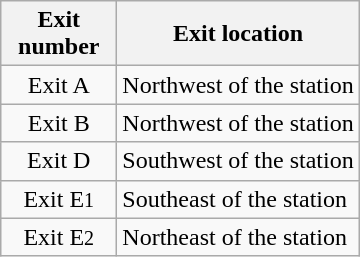<table class="wikitable">
<tr>
<th style="width:70px">Exit number</th>
<th>Exit location</th>
</tr>
<tr>
<td align="center">Exit A</td>
<td>Northwest of the station</td>
</tr>
<tr>
<td align="center">Exit B</td>
<td>Northwest of the station</td>
</tr>
<tr>
<td align="center">Exit D</td>
<td>Southwest of the station</td>
</tr>
<tr>
<td align="center">Exit E<small>1</small></td>
<td>Southeast of the station</td>
</tr>
<tr>
<td align="center">Exit E<small>2</small></td>
<td>Northeast of the station</td>
</tr>
</table>
